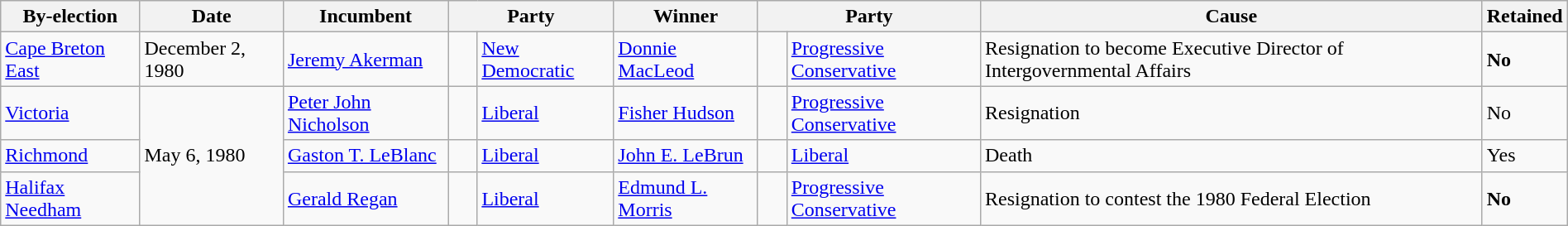<table class=wikitable style="width:100%">
<tr>
<th>By-election</th>
<th>Date</th>
<th>Incumbent</th>
<th colspan=2>Party</th>
<th>Winner</th>
<th colspan=2>Party</th>
<th>Cause</th>
<th>Retained</th>
</tr>
<tr>
<td><a href='#'>Cape Breton East</a></td>
<td>December 2, 1980</td>
<td><a href='#'>Jeremy Akerman</a></td>
<td>    </td>
<td><a href='#'>New Democratic</a></td>
<td><a href='#'>Donnie MacLeod</a></td>
<td>    </td>
<td><a href='#'>Progressive Conservative</a></td>
<td>Resignation to become Executive Director of Intergovernmental Affairs</td>
<td><strong>No</strong></td>
</tr>
<tr>
<td><a href='#'>Victoria</a></td>
<td rowspan="3">May 6, 1980</td>
<td><a href='#'>Peter John Nicholson</a></td>
<td>    </td>
<td><a href='#'>Liberal</a></td>
<td><a href='#'>Fisher Hudson</a></td>
<td>    </td>
<td><a href='#'>Progressive Conservative</a></td>
<td>Resignation</td>
<td>No</td>
</tr>
<tr>
<td><a href='#'>Richmond</a></td>
<td><a href='#'>Gaston T. LeBlanc</a></td>
<td>    </td>
<td><a href='#'>Liberal</a></td>
<td><a href='#'>John E. LeBrun</a></td>
<td>    </td>
<td><a href='#'>Liberal</a></td>
<td>Death</td>
<td>Yes</td>
</tr>
<tr>
<td><a href='#'>Halifax Needham</a></td>
<td><a href='#'>Gerald Regan</a></td>
<td>    </td>
<td><a href='#'>Liberal</a></td>
<td><a href='#'>Edmund L. Morris</a></td>
<td>    </td>
<td><a href='#'>Progressive Conservative</a></td>
<td>Resignation to contest the 1980 Federal Election</td>
<td><strong>No</strong></td>
</tr>
</table>
